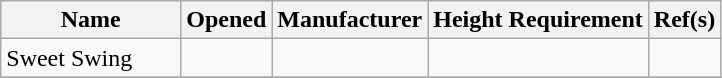<table class="wikitable sortable">
<tr>
<th style="width:25%;">Name</th>
<th>Opened</th>
<th>Manufacturer</th>
<th>Height Requirement</th>
<th>Ref(s)</th>
</tr>
<tr>
<td>Sweet Swing</td>
<td></td>
<td></td>
<td></td>
<td></td>
</tr>
<tr>
</tr>
</table>
